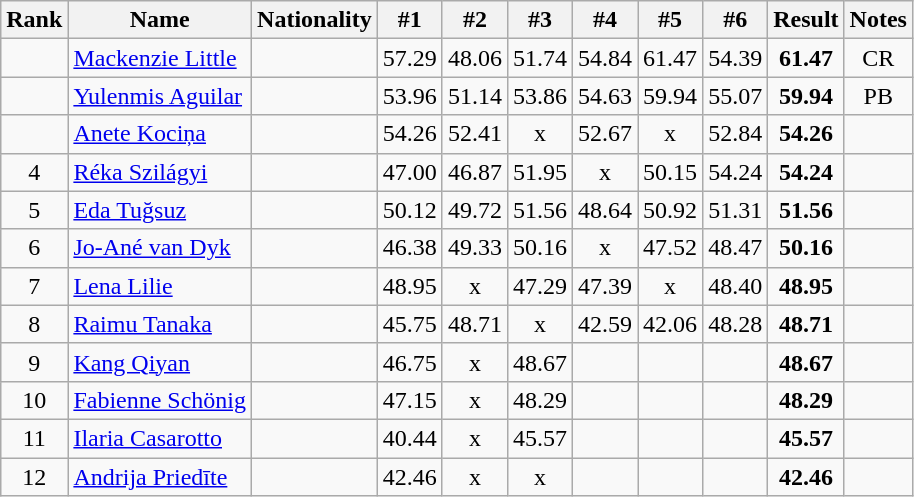<table class="wikitable sortable" style="text-align:center">
<tr>
<th>Rank</th>
<th>Name</th>
<th>Nationality</th>
<th>#1</th>
<th>#2</th>
<th>#3</th>
<th>#4</th>
<th>#5</th>
<th>#6</th>
<th>Result</th>
<th>Notes</th>
</tr>
<tr>
<td></td>
<td align=left><a href='#'>Mackenzie Little</a></td>
<td align=left></td>
<td>57.29</td>
<td>48.06</td>
<td>51.74</td>
<td>54.84</td>
<td>61.47</td>
<td>54.39</td>
<td><strong>61.47</strong></td>
<td>CR</td>
</tr>
<tr>
<td></td>
<td align=left><a href='#'>Yulenmis Aguilar</a></td>
<td align=left></td>
<td>53.96</td>
<td>51.14</td>
<td>53.86</td>
<td>54.63</td>
<td>59.94</td>
<td>55.07</td>
<td><strong>59.94</strong></td>
<td>PB</td>
</tr>
<tr>
<td></td>
<td align=left><a href='#'>Anete Kociņa</a></td>
<td align=left></td>
<td>54.26</td>
<td>52.41</td>
<td>x</td>
<td>52.67</td>
<td>x</td>
<td>52.84</td>
<td><strong>54.26</strong></td>
<td></td>
</tr>
<tr>
<td>4</td>
<td align=left><a href='#'>Réka Szilágyi</a></td>
<td align=left></td>
<td>47.00</td>
<td>46.87</td>
<td>51.95</td>
<td>x</td>
<td>50.15</td>
<td>54.24</td>
<td><strong>54.24</strong></td>
<td></td>
</tr>
<tr>
<td>5</td>
<td align=left><a href='#'>Eda Tuğsuz</a></td>
<td align=left></td>
<td>50.12</td>
<td>49.72</td>
<td>51.56</td>
<td>48.64</td>
<td>50.92</td>
<td>51.31</td>
<td><strong>51.56</strong></td>
<td></td>
</tr>
<tr>
<td>6</td>
<td align=left><a href='#'>Jo-Ané van Dyk</a></td>
<td align=left></td>
<td>46.38</td>
<td>49.33</td>
<td>50.16</td>
<td>x</td>
<td>47.52</td>
<td>48.47</td>
<td><strong>50.16</strong></td>
<td></td>
</tr>
<tr>
<td>7</td>
<td align=left><a href='#'>Lena Lilie</a></td>
<td align=left></td>
<td>48.95</td>
<td>x</td>
<td>47.29</td>
<td>47.39</td>
<td>x</td>
<td>48.40</td>
<td><strong>48.95</strong></td>
<td></td>
</tr>
<tr>
<td>8</td>
<td align=left><a href='#'>Raimu Tanaka</a></td>
<td align=left></td>
<td>45.75</td>
<td>48.71</td>
<td>x</td>
<td>42.59</td>
<td>42.06</td>
<td>48.28</td>
<td><strong>48.71</strong></td>
<td></td>
</tr>
<tr>
<td>9</td>
<td align=left><a href='#'>Kang Qiyan</a></td>
<td align=left></td>
<td>46.75</td>
<td>x</td>
<td>48.67</td>
<td></td>
<td></td>
<td></td>
<td><strong>48.67</strong></td>
<td></td>
</tr>
<tr>
<td>10</td>
<td align=left><a href='#'>Fabienne Schönig</a></td>
<td align=left></td>
<td>47.15</td>
<td>x</td>
<td>48.29</td>
<td></td>
<td></td>
<td></td>
<td><strong>48.29</strong></td>
<td></td>
</tr>
<tr>
<td>11</td>
<td align=left><a href='#'>Ilaria Casarotto</a></td>
<td align=left></td>
<td>40.44</td>
<td>x</td>
<td>45.57</td>
<td></td>
<td></td>
<td></td>
<td><strong>45.57</strong></td>
<td></td>
</tr>
<tr>
<td>12</td>
<td align=left><a href='#'>Andrija Priedīte</a></td>
<td align=left></td>
<td>42.46</td>
<td>x</td>
<td>x</td>
<td></td>
<td></td>
<td></td>
<td><strong>42.46</strong></td>
<td></td>
</tr>
</table>
